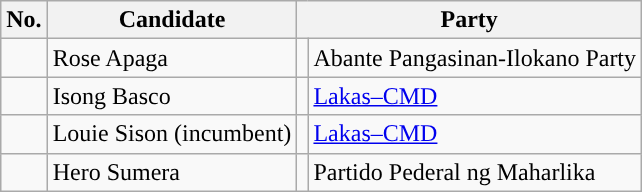<table class="wikitable sortable" style="text-align:left;">
<tr>
<th>No.</th>
<th>Candidate</th>
<th colspan="2">Party</th>
</tr>
<tr>
<td></td>
<td>Rose Apaga</td>
<td></td>
<td>Abante Pangasinan-Ilokano Party</td>
</tr>
<tr>
<td></td>
<td>Isong Basco</td>
<td></td>
<td><a href='#'>Lakas–CMD</a></td>
</tr>
<tr>
<td></td>
<td>Louie Sison (incumbent)</td>
<td></td>
<td><a href='#'>Lakas–CMD</a></td>
</tr>
<tr>
<td></td>
<td>Hero Sumera</td>
<td></td>
<td>Partido Pederal ng Maharlika</td>
</tr>
</table>
